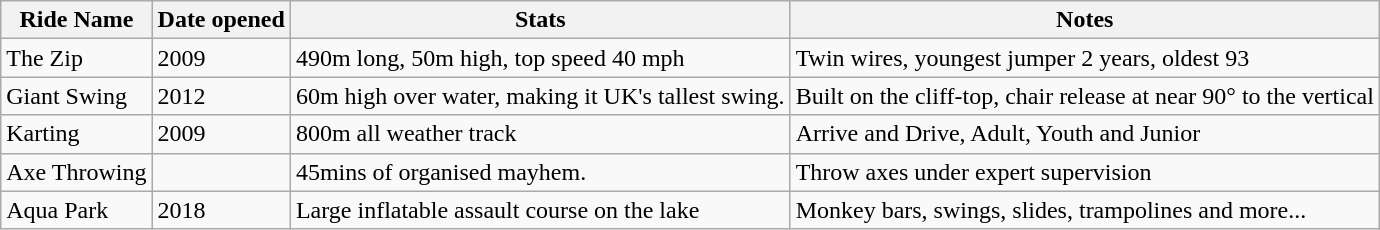<table class="wikitable">
<tr>
<th>Ride Name</th>
<th>Date opened</th>
<th>Stats</th>
<th>Notes</th>
</tr>
<tr>
<td>The Zip</td>
<td>2009</td>
<td>490m long, 50m high, top speed 40 mph</td>
<td>Twin wires, youngest jumper 2 years, oldest 93</td>
</tr>
<tr>
<td>Giant Swing</td>
<td>2012</td>
<td>60m high over water, making it UK's tallest swing.</td>
<td>Built on the cliff-top, chair release at near 90° to the vertical</td>
</tr>
<tr>
<td>Karting</td>
<td>2009</td>
<td>800m all weather track</td>
<td>Arrive and Drive, Adult, Youth and Junior</td>
</tr>
<tr>
<td>Axe Throwing</td>
<td></td>
<td>45mins of organised mayhem.</td>
<td>Throw axes under expert supervision</td>
</tr>
<tr>
<td>Aqua Park</td>
<td>2018</td>
<td>Large inflatable assault course on the lake</td>
<td>Monkey bars, swings, slides, trampolines and more...</td>
</tr>
</table>
